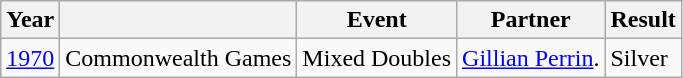<table class="wikitable sortable mw-collapsible">
<tr>
<th>Year</th>
<th></th>
<th>Event</th>
<th>Partner</th>
<th>Result</th>
</tr>
<tr>
<td><a href='#'>1970</a></td>
<td>Commonwealth Games</td>
<td>Mixed Doubles</td>
<td><a href='#'>Gillian Perrin</a>.</td>
<td>Silver</td>
</tr>
</table>
